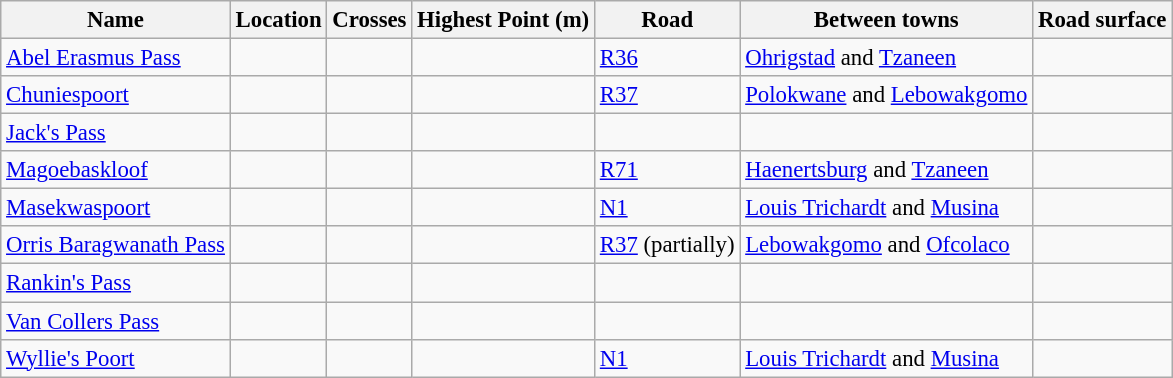<table class="wikitable sortable" style="font-size: 95%;">
<tr>
<th>Name</th>
<th>Location</th>
<th>Crosses</th>
<th>Highest Point (m)</th>
<th>Road</th>
<th>Between towns</th>
<th>Road surface</th>
</tr>
<tr>
<td><a href='#'>Abel Erasmus Pass</a></td>
<td></td>
<td></td>
<td></td>
<td><a href='#'>R36</a></td>
<td><a href='#'>Ohrigstad</a> and <a href='#'>Tzaneen</a></td>
<td></td>
</tr>
<tr>
<td><a href='#'>Chuniespoort</a></td>
<td></td>
<td></td>
<td></td>
<td><a href='#'>R37</a></td>
<td><a href='#'>Polokwane</a> and <a href='#'>Lebowakgomo</a></td>
<td></td>
</tr>
<tr>
<td><a href='#'>Jack's Pass</a></td>
<td></td>
<td></td>
<td></td>
<td></td>
<td></td>
<td></td>
</tr>
<tr>
<td><a href='#'>Magoebaskloof</a></td>
<td></td>
<td></td>
<td></td>
<td><a href='#'>R71</a></td>
<td><a href='#'>Haenertsburg</a> and <a href='#'>Tzaneen</a></td>
<td></td>
</tr>
<tr>
<td><a href='#'>Masekwaspoort</a></td>
<td></td>
<td></td>
<td></td>
<td><a href='#'>N1</a></td>
<td><a href='#'>Louis Trichardt</a> and <a href='#'>Musina</a></td>
<td></td>
</tr>
<tr>
<td><a href='#'>Orris Baragwanath Pass</a></td>
<td></td>
<td></td>
<td></td>
<td><a href='#'>R37</a> (partially)</td>
<td><a href='#'>Lebowakgomo</a> and <a href='#'>Ofcolaco</a></td>
<td></td>
</tr>
<tr>
<td><a href='#'>Rankin's Pass</a></td>
<td></td>
<td></td>
<td></td>
<td></td>
<td></td>
<td></td>
</tr>
<tr>
<td><a href='#'>Van Collers Pass</a></td>
<td></td>
<td></td>
<td></td>
<td></td>
<td></td>
<td></td>
</tr>
<tr>
<td><a href='#'>Wyllie's Poort</a></td>
<td></td>
<td></td>
<td></td>
<td><a href='#'>N1</a></td>
<td><a href='#'>Louis Trichardt</a> and <a href='#'>Musina</a></td>
<td></td>
</tr>
</table>
